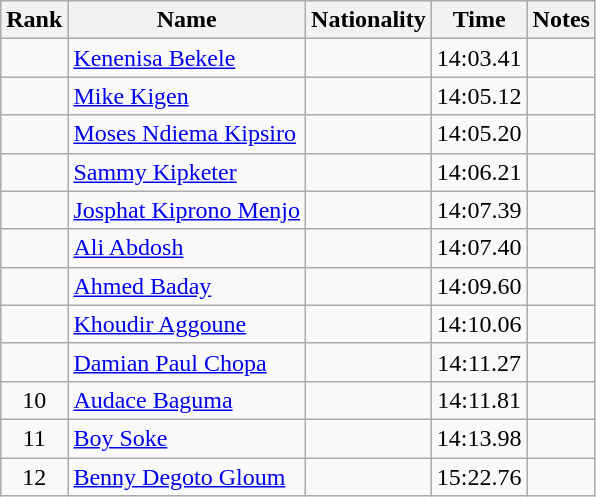<table class="wikitable sortable" style="text-align:center">
<tr>
<th>Rank</th>
<th>Name</th>
<th>Nationality</th>
<th>Time</th>
<th>Notes</th>
</tr>
<tr>
<td></td>
<td align=left><a href='#'>Kenenisa Bekele</a></td>
<td align=left></td>
<td>14:03.41</td>
<td></td>
</tr>
<tr>
<td></td>
<td align=left><a href='#'>Mike Kigen</a></td>
<td align=left></td>
<td>14:05.12</td>
<td></td>
</tr>
<tr>
<td></td>
<td align=left><a href='#'>Moses Ndiema Kipsiro</a></td>
<td align=left></td>
<td>14:05.20</td>
<td></td>
</tr>
<tr>
<td></td>
<td align=left><a href='#'>Sammy Kipketer</a></td>
<td align=left></td>
<td>14:06.21</td>
<td></td>
</tr>
<tr>
<td></td>
<td align=left><a href='#'>Josphat Kiprono Menjo</a></td>
<td align=left></td>
<td>14:07.39</td>
<td></td>
</tr>
<tr>
<td></td>
<td align=left><a href='#'>Ali Abdosh</a></td>
<td align=left></td>
<td>14:07.40</td>
<td></td>
</tr>
<tr>
<td></td>
<td align=left><a href='#'>Ahmed Baday</a></td>
<td align=left></td>
<td>14:09.60</td>
<td></td>
</tr>
<tr>
<td></td>
<td align=left><a href='#'>Khoudir Aggoune</a></td>
<td align=left></td>
<td>14:10.06</td>
<td></td>
</tr>
<tr>
<td></td>
<td align=left><a href='#'>Damian Paul Chopa</a></td>
<td align=left></td>
<td>14:11.27</td>
<td></td>
</tr>
<tr>
<td>10</td>
<td align=left><a href='#'>Audace Baguma</a></td>
<td align=left></td>
<td>14:11.81</td>
<td></td>
</tr>
<tr>
<td>11</td>
<td align=left><a href='#'>Boy Soke</a></td>
<td align=left></td>
<td>14:13.98</td>
<td></td>
</tr>
<tr>
<td>12</td>
<td align=left><a href='#'>Benny Degoto Gloum</a></td>
<td align=left></td>
<td>15:22.76</td>
<td></td>
</tr>
</table>
